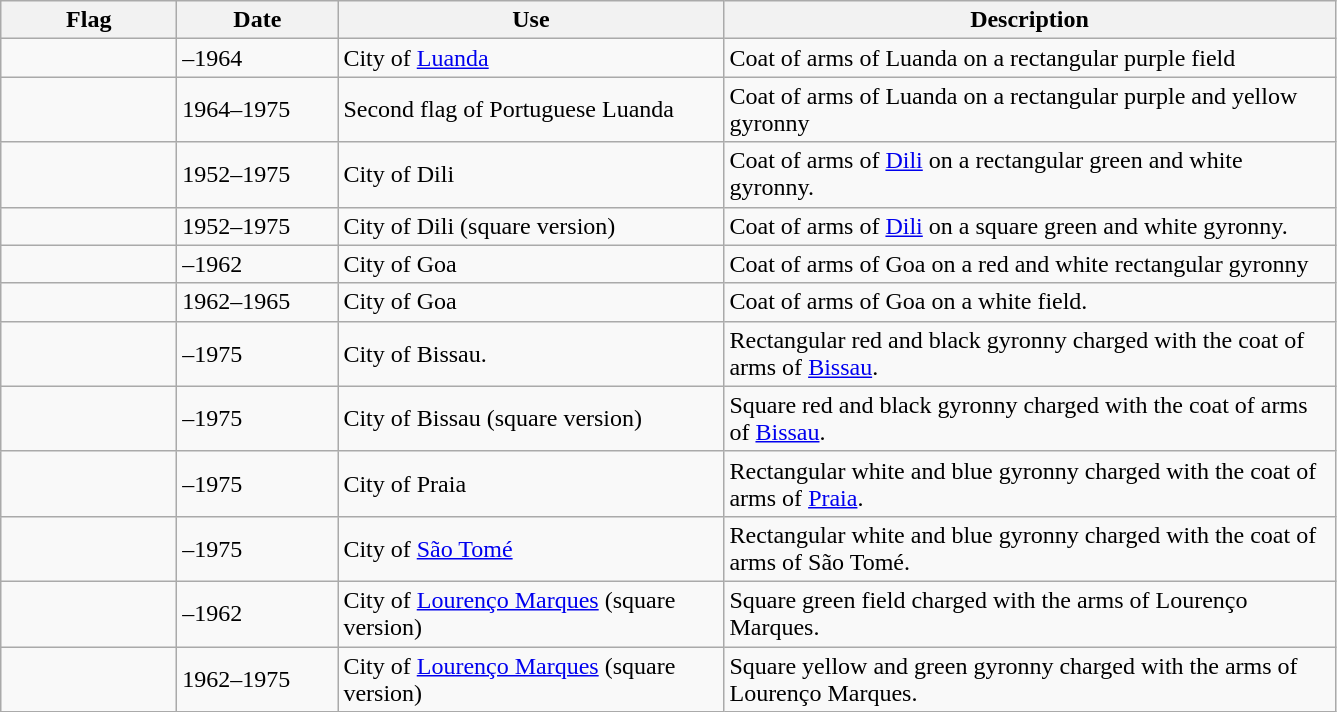<table class="wikitable">
<tr>
<th width="110">Flag</th>
<th width="100">Date</th>
<th width="250">Use</th>
<th width="400">Description</th>
</tr>
<tr>
<td></td>
<td>–1964</td>
<td>City of <a href='#'>Luanda</a></td>
<td>Coat of arms of Luanda on a rectangular purple field</td>
</tr>
<tr>
<td></td>
<td>1964–1975</td>
<td>Second flag of Portuguese Luanda</td>
<td>Coat of arms of Luanda on a rectangular purple and yellow gyronny</td>
</tr>
<tr>
<td></td>
<td>1952–1975</td>
<td>City of Dili</td>
<td>Coat of arms of <a href='#'>Dili</a> on a rectangular green and white gyronny.</td>
</tr>
<tr>
<td></td>
<td>1952–1975</td>
<td>City of Dili (square version)</td>
<td>Coat of arms of <a href='#'>Dili</a> on a square green and white gyronny.</td>
</tr>
<tr>
<td></td>
<td>–1962</td>
<td>City of Goa</td>
<td>Coat of arms of Goa on a red and white rectangular gyronny</td>
</tr>
<tr>
<td></td>
<td>1962–1965</td>
<td>City of Goa</td>
<td>Coat of arms of Goa on a white field.</td>
</tr>
<tr>
<td></td>
<td>–1975</td>
<td>City of Bissau.</td>
<td>Rectangular red and black gyronny charged with the coat of arms of <a href='#'>Bissau</a>.</td>
</tr>
<tr>
<td></td>
<td>–1975</td>
<td>City of Bissau (square version)</td>
<td>Square red and black gyronny charged with the coat of arms of <a href='#'>Bissau</a>.</td>
</tr>
<tr>
<td></td>
<td>–1975</td>
<td>City of Praia</td>
<td>Rectangular white and blue gyronny charged with the coat of arms of <a href='#'>Praia</a>.</td>
</tr>
<tr>
<td></td>
<td>–1975</td>
<td>City of <a href='#'>São Tomé</a></td>
<td>Rectangular white and blue gyronny charged with the coat of arms of São Tomé.</td>
</tr>
<tr>
<td></td>
<td>–1962</td>
<td>City of <a href='#'>Lourenço Marques</a> (square version)</td>
<td>Square green field charged with the arms of Lourenço Marques.</td>
</tr>
<tr>
<td></td>
<td>1962–1975</td>
<td>City of <a href='#'>Lourenço Marques</a> (square version)</td>
<td>Square yellow and green gyronny charged with the arms of Lourenço Marques.</td>
</tr>
</table>
